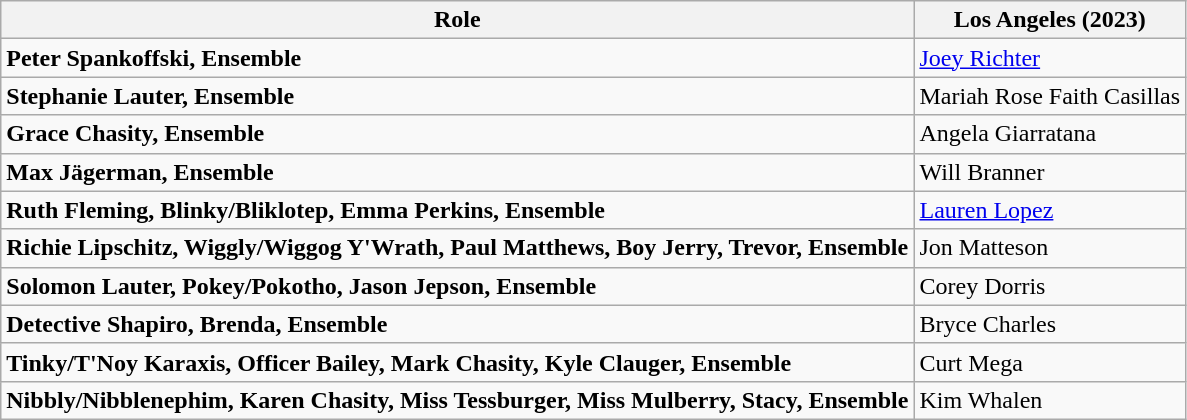<table class="wikitable">
<tr>
<th>Role</th>
<th>Los Angeles (2023)</th>
</tr>
<tr>
<td><strong>Peter Spankoffski, Ensemble</strong></td>
<td><a href='#'>Joey Richter</a></td>
</tr>
<tr>
<td><strong>Stephanie Lauter, Ensemble</strong></td>
<td>Mariah Rose Faith Casillas</td>
</tr>
<tr>
<td><strong>Grace Chasity, Ensemble</strong></td>
<td>Angela Giarratana</td>
</tr>
<tr>
<td><strong>Max Jägerman, Ensemble</strong></td>
<td>Will Branner</td>
</tr>
<tr>
<td><strong>Ruth Fleming, Blinky/Bliklotep, Emma Perkins, Ensemble</strong></td>
<td><a href='#'>Lauren Lopez</a></td>
</tr>
<tr>
<td><strong>Richie Lipschitz, Wiggly/Wiggog Y'Wrath, Paul Matthews, Boy Jerry, Trevor, Ensemble</strong></td>
<td>Jon Matteson</td>
</tr>
<tr>
<td><strong>Solomon Lauter, Pokey/Pokotho, Jason Jepson, Ensemble</strong></td>
<td>Corey Dorris</td>
</tr>
<tr>
<td><strong>Detective Shapiro, Brenda, Ensemble</strong></td>
<td>Bryce Charles</td>
</tr>
<tr>
<td><strong>Tinky/T'Noy Karaxis, Officer Bailey, Mark Chasity, Kyle Clauger, Ensemble</strong></td>
<td>Curt Mega</td>
</tr>
<tr>
<td><strong>Nibbly/Nibblenephim, Karen Chasity, Miss Tessburger, Miss Mulberry, Stacy, Ensemble</strong></td>
<td>Kim Whalen</td>
</tr>
</table>
